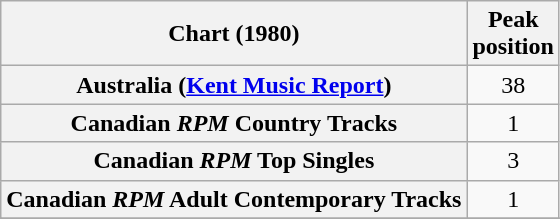<table class="wikitable sortable plainrowheaders" style="text-align:center">
<tr>
<th scope="col">Chart (1980)</th>
<th scope="col">Peak<br>position</th>
</tr>
<tr>
<th scope="row">Australia (<a href='#'>Kent Music Report</a>)</th>
<td>38</td>
</tr>
<tr>
<th scope="row">Canadian <em>RPM</em> Country Tracks</th>
<td>1</td>
</tr>
<tr>
<th scope="row">Canadian <em>RPM</em> Top Singles</th>
<td>3</td>
</tr>
<tr>
<th scope="row">Canadian <em>RPM</em> Adult Contemporary Tracks</th>
<td>1</td>
</tr>
<tr>
</tr>
<tr>
</tr>
<tr>
</tr>
<tr>
</tr>
<tr>
</tr>
</table>
